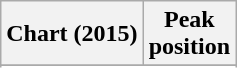<table class="wikitable sortable plainrowheaders" style="text-align:center">
<tr>
<th scope="col">Chart (2015)</th>
<th scope="col">Peak<br>position</th>
</tr>
<tr>
</tr>
<tr>
</tr>
<tr>
</tr>
<tr>
</tr>
<tr>
</tr>
<tr>
</tr>
<tr>
</tr>
<tr>
</tr>
<tr>
</tr>
<tr>
</tr>
</table>
